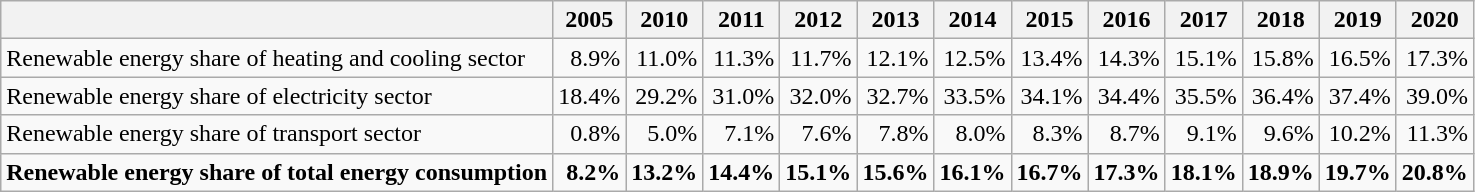<table style="text-align: right" class="wikitable">
<tr>
<th></th>
<th>2005</th>
<th>2010</th>
<th>2011</th>
<th>2012</th>
<th>2013</th>
<th>2014</th>
<th>2015</th>
<th>2016</th>
<th>2017</th>
<th>2018</th>
<th>2019</th>
<th>2020</th>
</tr>
<tr>
<td align=left>Renewable energy share of heating and cooling sector</td>
<td>8.9%</td>
<td>11.0%</td>
<td>11.3%</td>
<td>11.7%</td>
<td>12.1%</td>
<td>12.5%</td>
<td>13.4%</td>
<td>14.3%</td>
<td>15.1%</td>
<td>15.8%</td>
<td>16.5%</td>
<td>17.3%</td>
</tr>
<tr>
<td align=left>Renewable energy share of electricity sector</td>
<td>18.4%</td>
<td>29.2%</td>
<td>31.0%</td>
<td>32.0%</td>
<td>32.7%</td>
<td>33.5%</td>
<td>34.1%</td>
<td>34.4%</td>
<td>35.5%</td>
<td>36.4%</td>
<td>37.4%</td>
<td>39.0%</td>
</tr>
<tr>
<td align=left>Renewable energy share of transport sector</td>
<td>0.8%</td>
<td>5.0%</td>
<td>7.1%</td>
<td>7.6%</td>
<td>7.8%</td>
<td>8.0%</td>
<td>8.3%</td>
<td>8.7%</td>
<td>9.1%</td>
<td>9.6%</td>
<td>10.2%</td>
<td>11.3%</td>
</tr>
<tr>
<td align=left><strong>Renewable energy share of total energy consumption</strong></td>
<td><strong>8.2%</strong></td>
<td><strong>13.2%</strong></td>
<td><strong>14.4%</strong></td>
<td><strong>15.1%</strong></td>
<td><strong>15.6%</strong></td>
<td><strong>16.1%</strong></td>
<td><strong>16.7%</strong></td>
<td><strong>17.3%</strong></td>
<td><strong>18.1%</strong></td>
<td><strong>18.9%</strong></td>
<td><strong>19.7%</strong></td>
<td><strong>20.8%</strong></td>
</tr>
</table>
